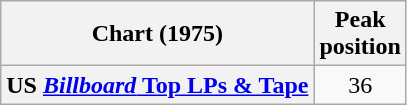<table class="wikitable plainrowheaders" style="text-align:center;">
<tr>
<th scope="col">Chart (1975)</th>
<th scope="col">Peak<br> position</th>
</tr>
<tr>
<th scope="row">US <a href='#'><em>Billboard</em> Top LPs & Tape</a></th>
<td>36</td>
</tr>
</table>
